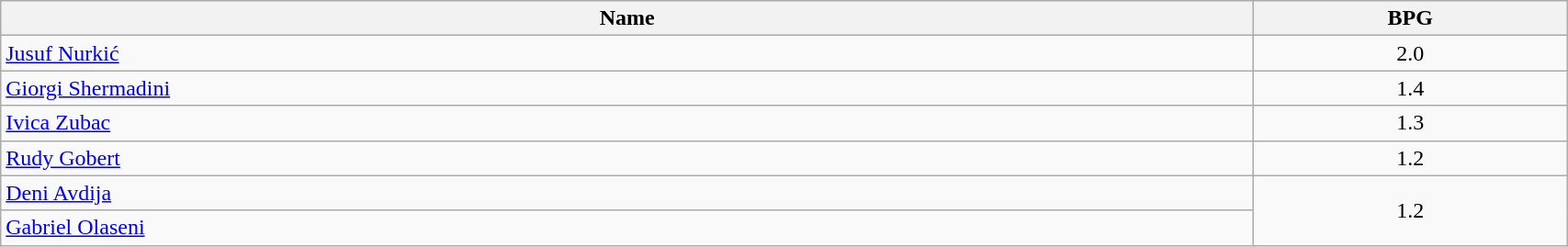<table class=wikitable width="90%">
<tr>
<th width="80%">Name</th>
<th width="20%">BPG</th>
</tr>
<tr>
<td> <a href='#'>Jusuf Nurkić</a></td>
<td align=center>2.0</td>
</tr>
<tr>
<td> <a href='#'>Giorgi Shermadini</a></td>
<td align=center>1.4</td>
</tr>
<tr>
<td> <a href='#'>Ivica Zubac</a></td>
<td align=center>1.3</td>
</tr>
<tr>
<td> <a href='#'>Rudy Gobert</a></td>
<td align=center>1.2</td>
</tr>
<tr>
<td> <a href='#'>Deni Avdija</a></td>
<td align=center rowspan=2>1.2</td>
</tr>
<tr>
<td> <a href='#'>Gabriel Olaseni</a></td>
</tr>
</table>
